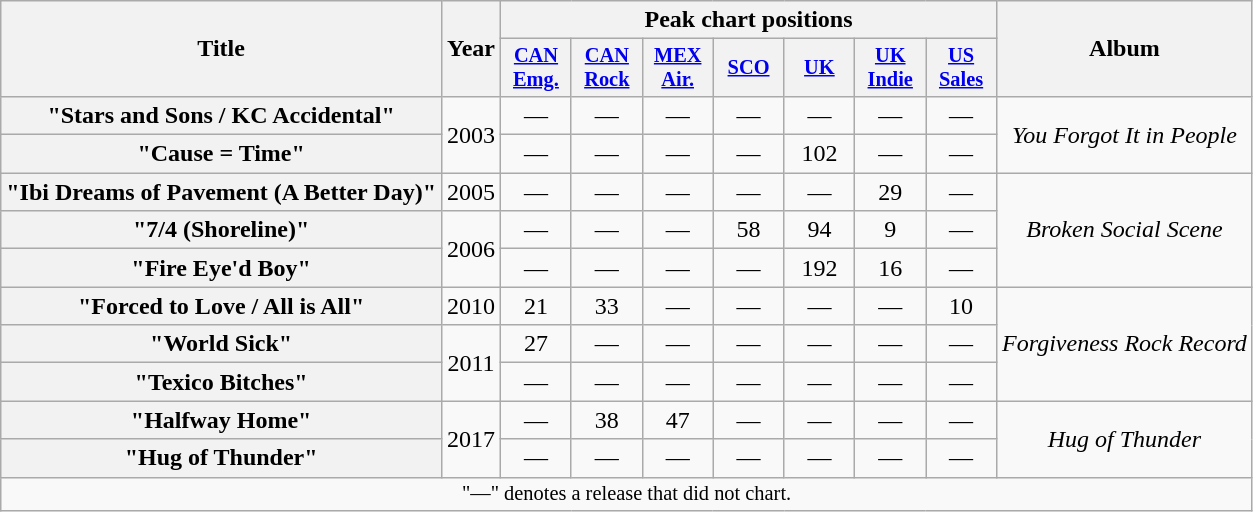<table class="wikitable plainrowheaders" style="text-align:center;">
<tr>
<th scope="col" rowspan="2">Title</th>
<th scope="col" rowspan="2">Year</th>
<th scope="col" colspan="7">Peak chart positions</th>
<th scope="col" rowspan="2">Album</th>
</tr>
<tr>
<th scope="col" style="width:3em;font-size:85%;"><a href='#'>CAN<br>Emg.</a><br></th>
<th scope="col" style="width:3em;font-size:85%;"><a href='#'>CAN<br>Rock</a><br></th>
<th scope="col" style="width:3em;font-size:85%;"><a href='#'>MEX<br> Air.</a><br></th>
<th scope="col" style="width:3em;font-size:85%;"><a href='#'>SCO</a><br></th>
<th scope="col" style="width:3em;font-size:85%;"><a href='#'>UK</a><br></th>
<th scope="col" style="width:3em;font-size:85%;"><a href='#'>UK<br>Indie</a><br></th>
<th scope="col" style="width:3em;font-size:85%;"><a href='#'>US<br>Sales</a><br></th>
</tr>
<tr>
<th scope="row">"Stars and Sons / KC Accidental"</th>
<td rowspan="2">2003</td>
<td>—</td>
<td>—</td>
<td>—</td>
<td>—</td>
<td>—</td>
<td>—</td>
<td>—</td>
<td rowspan="2"><em>You Forgot It in People</em></td>
</tr>
<tr>
<th scope="row">"Cause = Time"</th>
<td>—</td>
<td>—</td>
<td>—</td>
<td>—</td>
<td>102</td>
<td>—</td>
<td>—</td>
</tr>
<tr>
<th scope="row">"Ibi Dreams of Pavement (A Better Day)"</th>
<td>2005</td>
<td>—</td>
<td>—</td>
<td>—</td>
<td>—</td>
<td>—</td>
<td>29</td>
<td>—</td>
<td rowspan="3"><em>Broken Social Scene</em></td>
</tr>
<tr>
<th scope="row">"7/4 (Shoreline)"</th>
<td rowspan="2">2006</td>
<td>—</td>
<td>—</td>
<td>—</td>
<td>58</td>
<td>94</td>
<td>9</td>
<td>—</td>
</tr>
<tr>
<th scope="row">"Fire Eye'd Boy"</th>
<td>—</td>
<td>—</td>
<td>—</td>
<td>—</td>
<td>192</td>
<td>16</td>
<td>—</td>
</tr>
<tr>
<th scope="row">"Forced to Love / All is All"</th>
<td>2010</td>
<td>21</td>
<td>33</td>
<td>—</td>
<td>—</td>
<td>—</td>
<td>—</td>
<td>10</td>
<td rowspan="3"><em>Forgiveness Rock Record</em></td>
</tr>
<tr>
<th scope="row">"World Sick"</th>
<td rowspan="2">2011</td>
<td>27</td>
<td>—</td>
<td>—</td>
<td>—</td>
<td>—</td>
<td>—</td>
<td>—</td>
</tr>
<tr>
<th scope="row">"Texico Bitches"</th>
<td>—</td>
<td>—</td>
<td>—</td>
<td>—</td>
<td>—</td>
<td>—</td>
<td>—</td>
</tr>
<tr>
<th scope="row">"Halfway Home"</th>
<td rowspan="2">2017</td>
<td>—</td>
<td>38</td>
<td>47</td>
<td>—</td>
<td>—</td>
<td>—</td>
<td>—</td>
<td rowspan="2"><em>Hug of Thunder</em></td>
</tr>
<tr>
<th scope="row">"Hug of Thunder"</th>
<td>—</td>
<td>—</td>
<td>—</td>
<td>—</td>
<td>—</td>
<td>—</td>
<td>—</td>
</tr>
<tr>
<td colspan="12" style="text-align:center; font-size:85%">"—" denotes a release that did not chart.</td>
</tr>
</table>
